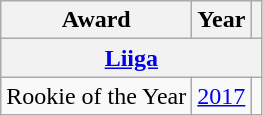<table class="wikitable">
<tr>
<th>Award</th>
<th>Year</th>
<th></th>
</tr>
<tr>
<th colspan="3"><a href='#'>Liiga</a></th>
</tr>
<tr>
<td>Rookie of the Year</td>
<td><a href='#'>2017</a></td>
<td></td>
</tr>
</table>
